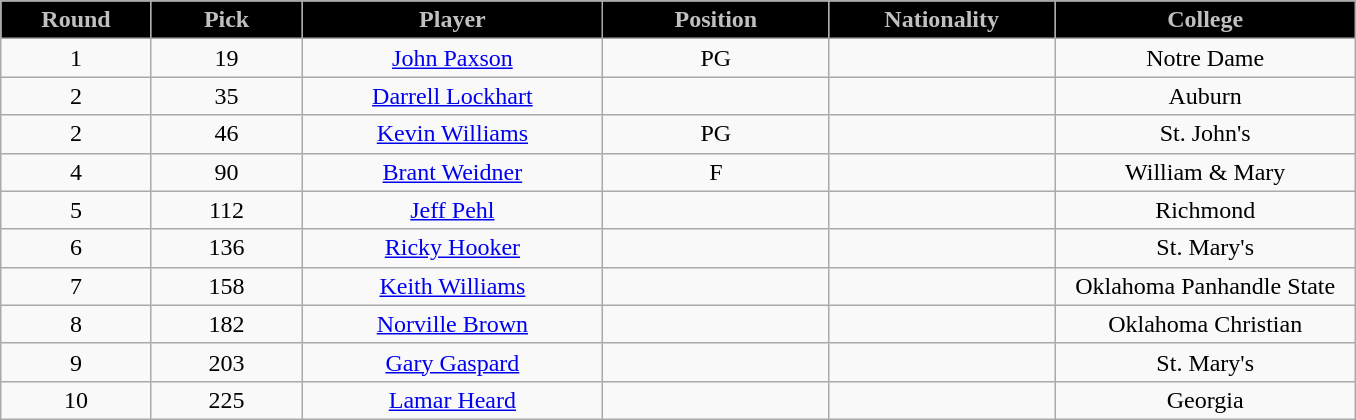<table class="wikitable sortable sortable">
<tr>
<th style="background:#000000; color:#c0c0c0" width="10%">Round</th>
<th style="background:#000000; color:#c0c0c0" width="10%">Pick</th>
<th style="background:#000000; color:#c0c0c0" width="20%">Player</th>
<th style="background:#000000; color:#c0c0c0" width="15%">Position</th>
<th style="background:#000000; color:#c0c0c0" width="15%">Nationality</th>
<th style="background:#000000; color:#c0c0c0" width="20%">College</th>
</tr>
<tr style="text-align: center">
<td>1</td>
<td>19</td>
<td><a href='#'>John Paxson</a></td>
<td>PG</td>
<td></td>
<td>Notre Dame</td>
</tr>
<tr style="text-align: center">
<td>2</td>
<td>35</td>
<td><a href='#'>Darrell Lockhart</a></td>
<td></td>
<td></td>
<td>Auburn</td>
</tr>
<tr style="text-align: center">
<td>2</td>
<td>46</td>
<td><a href='#'>Kevin Williams</a></td>
<td>PG</td>
<td></td>
<td>St. John's</td>
</tr>
<tr style="text-align: center">
<td>4</td>
<td>90</td>
<td><a href='#'>Brant Weidner</a></td>
<td>F</td>
<td></td>
<td>William & Mary</td>
</tr>
<tr style="text-align: center">
<td>5</td>
<td>112</td>
<td><a href='#'>Jeff Pehl</a></td>
<td></td>
<td></td>
<td>Richmond</td>
</tr>
<tr style="text-align: center">
<td>6</td>
<td>136</td>
<td><a href='#'>Ricky Hooker</a></td>
<td></td>
<td></td>
<td>St. Mary's</td>
</tr>
<tr style="text-align: center">
<td>7</td>
<td>158</td>
<td><a href='#'>Keith Williams</a></td>
<td></td>
<td></td>
<td>Oklahoma Panhandle State</td>
</tr>
<tr style="text-align: center">
<td>8</td>
<td>182</td>
<td><a href='#'>Norville Brown</a></td>
<td></td>
<td></td>
<td>Oklahoma Christian</td>
</tr>
<tr style="text-align: center">
<td>9</td>
<td>203</td>
<td><a href='#'>Gary Gaspard</a></td>
<td></td>
<td></td>
<td>St. Mary's</td>
</tr>
<tr style="text-align: center">
<td>10</td>
<td>225</td>
<td><a href='#'>Lamar Heard</a></td>
<td></td>
<td></td>
<td>Georgia</td>
</tr>
</table>
